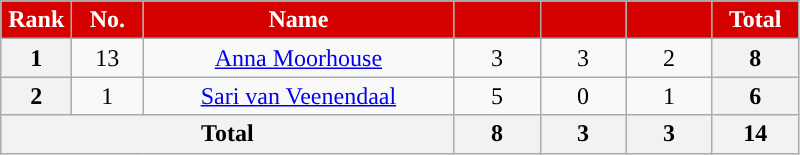<table class="wikitable" style="text-align:center; font-size:100%; ">
<tr>
<th style="background:#d50000; color:white; text-align:center; width:40px">Rank</th>
<th style="background:#d50000; color:white; text-align:center; width:40px">No.</th>
<th style="background:#d50000; color:white; text-align:center; width:200px">Name</th>
<th style="background:#d50000; color:white; text-align:center; width:50px;"><a href='#'></a></th>
<th style="background:#d50000; color:white; text-align:center; width:50px;"><a href='#'></a></th>
<th style="background:#d50000; color:white; text-align:center; width:50px;"><a href='#'></a></th>
<th style="background:#d50000; color:white; text-align:center; width:50px;">Total</th>
</tr>
<tr>
<th>1</th>
<td>13</td>
<td> <a href='#'>Anna Moorhouse</a></td>
<td>3</td>
<td>3</td>
<td>2</td>
<th>8</th>
</tr>
<tr>
<th>2</th>
<td>1</td>
<td> <a href='#'>Sari van Veenendaal</a></td>
<td>5</td>
<td>0</td>
<td>1</td>
<th>6</th>
</tr>
<tr>
<th colspan="3">Total</th>
<th>8</th>
<th>3</th>
<th>3</th>
<th>14</th>
</tr>
</table>
